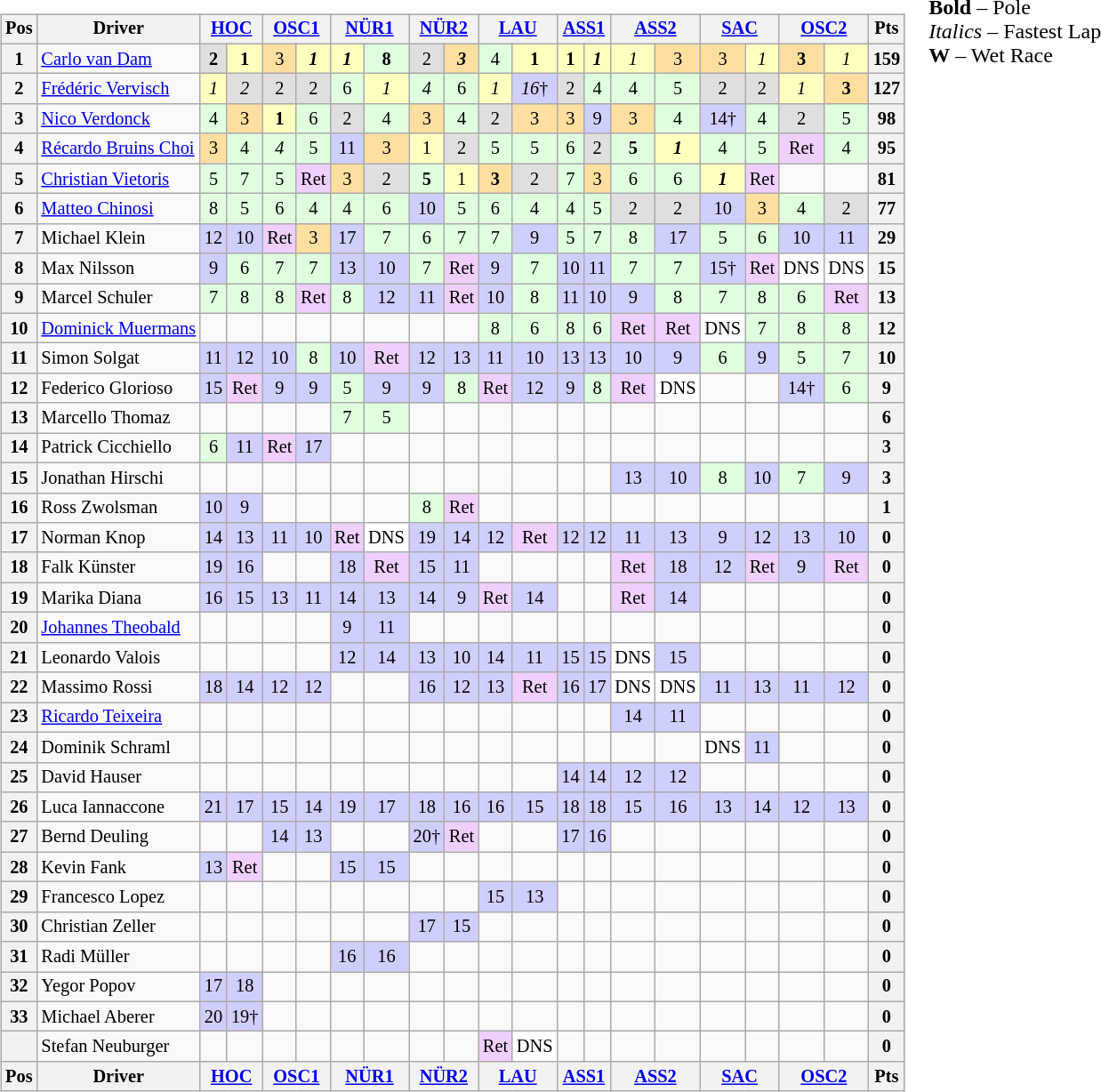<table>
<tr>
<td><br><table class="wikitable" style="font-size: 85%; text-align:center">
<tr valign="top">
<th valign="middle">Pos</th>
<th valign="middle">Driver</th>
<th colspan=2><a href='#'>HOC</a></th>
<th colspan=2><a href='#'>OSC1</a></th>
<th colspan=2><a href='#'>NÜR1</a></th>
<th colspan=2><a href='#'>NÜR2</a></th>
<th colspan=2><a href='#'>LAU</a></th>
<th colspan=2><a href='#'>ASS1</a></th>
<th colspan=2><a href='#'>ASS2</a></th>
<th colspan=2><a href='#'>SAC</a></th>
<th colspan=2><a href='#'>OSC2</a></th>
<th valign="middle">Pts</th>
</tr>
<tr>
<th>1</th>
<td align=left> <a href='#'>Carlo van Dam</a></td>
<td style="background:#DFDFDF;"><strong>2</strong></td>
<td style="background:#FFFFBF;"><strong>1</strong></td>
<td style="background:#FFDF9F;">3</td>
<td style="background:#FFFFBF;"><strong><em>1</em></strong></td>
<td style="background:#FFFFBF;"><strong><em>1</em></strong></td>
<td style="background:#DFFFDF;"><strong>8</strong></td>
<td style="background:#DFDFDF;">2</td>
<td style="background:#FFDF9F;"><strong><em>3</em></strong></td>
<td style="background:#DFFFDF;">4</td>
<td style="background:#FFFFBF;"><strong>1</strong></td>
<td style="background:#FFFFBF;"><strong>1</strong></td>
<td style="background:#FFFFBF;"><strong><em>1</em></strong></td>
<td style="background:#FFFFBF;"><em>1</em></td>
<td style="background:#FFDF9F;">3</td>
<td style="background:#FFDF9F;">3</td>
<td style="background:#FFFFBF;"><em>1</em></td>
<td style="background:#FFDF9F;"><strong>3</strong></td>
<td style="background:#FFFFBF;"><em>1</em></td>
<th>159</th>
</tr>
<tr>
<th>2</th>
<td align=left> <a href='#'>Frédéric Vervisch</a></td>
<td style="background:#FFFFBF;"><em>1</em></td>
<td style="background:#DFDFDF;"><em>2</em></td>
<td style="background:#DFDFDF;">2</td>
<td style="background:#DFDFDF;">2</td>
<td style="background:#DFFFDF;">6</td>
<td style="background:#FFFFBF;"><em>1</em></td>
<td style="background:#DFFFDF;"><em>4</em></td>
<td style="background:#DFFFDF;">6</td>
<td style="background:#FFFFBF;"><em>1</em></td>
<td style="background:#CFCFFF;"><em>16</em>†</td>
<td style="background:#DFDFDF;">2</td>
<td style="background:#DFFFDF;">4</td>
<td style="background:#DFFFDF;">4</td>
<td style="background:#DFFFDF;">5</td>
<td style="background:#DFDFDF;">2</td>
<td style="background:#DFDFDF;">2</td>
<td style="background:#FFFFBF;"><em>1</em></td>
<td style="background:#FFDF9F;"><strong>3</strong></td>
<th>127</th>
</tr>
<tr>
<th>3</th>
<td align=left> <a href='#'>Nico Verdonck</a></td>
<td style="background:#DFFFDF;">4</td>
<td style="background:#FFDF9F;">3</td>
<td style="background:#FFFFBF;"><strong>1</strong></td>
<td style="background:#DFFFDF;">6</td>
<td style="background:#DFDFDF;">2</td>
<td style="background:#DFFFDF;">4</td>
<td style="background:#FFDF9F;">3</td>
<td style="background:#DFFFDF;">4</td>
<td style="background:#DFDFDF;">2</td>
<td style="background:#FFDF9F;">3</td>
<td style="background:#FFDF9F;">3</td>
<td style="background:#CFCFFF;">9</td>
<td style="background:#FFDF9F;">3</td>
<td style="background:#DFFFDF;">4</td>
<td style="background:#CFCFFF;">14†</td>
<td style="background:#DFFFDF;">4</td>
<td style="background:#DFDFDF;">2</td>
<td style="background:#DFFFDF;">5</td>
<th>98</th>
</tr>
<tr>
<th>4</th>
<td align=left nowrap> <a href='#'>Récardo Bruins Choi</a></td>
<td style="background:#FFDF9F;">3</td>
<td style="background:#DFFFDF;">4</td>
<td style="background:#DFFFDF;"><em>4</em></td>
<td style="background:#DFFFDF;">5</td>
<td style="background:#CFCFFF;">11</td>
<td style="background:#FFDF9F;">3</td>
<td style="background:#FFFFBF;">1</td>
<td style="background:#DFDFDF;">2</td>
<td style="background:#DFFFDF;">5</td>
<td style="background:#DFFFDF;">5</td>
<td style="background:#DFFFDF;">6</td>
<td style="background:#DFDFDF;">2</td>
<td style="background:#DFFFDF;"><strong>5</strong></td>
<td style="background:#FFFFBF;"><strong><em>1</em></strong></td>
<td style="background:#DFFFDF;">4</td>
<td style="background:#DFFFDF;">5</td>
<td style="background:#EFCFFF;">Ret</td>
<td style="background:#DFFFDF;">4</td>
<th>95</th>
</tr>
<tr>
<th>5</th>
<td align=left> <a href='#'>Christian Vietoris</a></td>
<td style="background:#DFFFDF;">5</td>
<td style="background:#DFFFDF;">7</td>
<td style="background:#DFFFDF;">5</td>
<td style="background:#EFCFFF;">Ret</td>
<td style="background:#FFDF9F;">3</td>
<td style="background:#DFDFDF;">2</td>
<td style="background:#DFFFDF;"><strong>5</strong></td>
<td style="background:#FFFFBF;">1</td>
<td style="background:#FFDF9F;"><strong>3</strong></td>
<td style="background:#DFDFDF;">2</td>
<td style="background:#DFFFDF;">7</td>
<td style="background:#FFDF9F;">3</td>
<td style="background:#DFFFDF;">6</td>
<td style="background:#DFFFDF;">6</td>
<td style="background:#FFFFBF;"><strong><em>1</em></strong></td>
<td style="background:#EFCFFF;">Ret</td>
<td></td>
<td></td>
<th>81</th>
</tr>
<tr>
<th>6</th>
<td align=left> <a href='#'>Matteo Chinosi</a></td>
<td style="background:#DFFFDF;">8</td>
<td style="background:#DFFFDF;">5</td>
<td style="background:#DFFFDF;">6</td>
<td style="background:#DFFFDF;">4</td>
<td style="background:#DFFFDF;">4</td>
<td style="background:#DFFFDF;">6</td>
<td style="background:#CFCFFF;">10</td>
<td style="background:#DFFFDF;">5</td>
<td style="background:#DFFFDF;">6</td>
<td style="background:#DFFFDF;">4</td>
<td style="background:#DFFFDF;">4</td>
<td style="background:#DFFFDF;">5</td>
<td style="background:#DFDFDF;">2</td>
<td style="background:#DFDFDF;">2</td>
<td style="background:#CFCFFF;">10</td>
<td style="background:#FFDF9F;">3</td>
<td style="background:#DFFFDF;">4</td>
<td style="background:#DFDFDF;">2</td>
<th>77</th>
</tr>
<tr>
<th>7</th>
<td align=left> Michael Klein</td>
<td style="background:#CFCFFF;">12</td>
<td style="background:#CFCFFF;">10</td>
<td style="background:#EFCFFF;">Ret</td>
<td style="background:#FFDF9F;">3</td>
<td style="background:#CFCFFF;">17</td>
<td style="background:#DFFFDF;">7</td>
<td style="background:#DFFFDF;">6</td>
<td style="background:#DFFFDF;">7</td>
<td style="background:#DFFFDF;">7</td>
<td style="background:#CFCFFF;">9</td>
<td style="background:#DFFFDF;">5</td>
<td style="background:#DFFFDF;">7</td>
<td style="background:#DFFFDF;">8</td>
<td style="background:#CFCFFF;">17</td>
<td style="background:#DFFFDF;">5</td>
<td style="background:#DFFFDF;">6</td>
<td style="background:#CFCFFF;">10</td>
<td style="background:#CFCFFF;">11</td>
<th>29</th>
</tr>
<tr>
<th>8</th>
<td align=left> Max Nilsson</td>
<td style="background:#CFCFFF;">9</td>
<td style="background:#DFFFDF;">6</td>
<td style="background:#DFFFDF;">7</td>
<td style="background:#DFFFDF;">7</td>
<td style="background:#CFCFFF;">13</td>
<td style="background:#CFCFFF;">10</td>
<td style="background:#DFFFDF;">7</td>
<td style="background:#EFCFFF;">Ret</td>
<td style="background:#CFCFFF;">9</td>
<td style="background:#DFFFDF;">7</td>
<td style="background:#CFCFFF;">10</td>
<td style="background:#CFCFFF;">11</td>
<td style="background:#DFFFDF;">7</td>
<td style="background:#DFFFDF;">7</td>
<td style="background:#CFCFFF;">15†</td>
<td style="background:#EFCFFF;">Ret</td>
<td style="background:#FFFFFF;">DNS</td>
<td style="background:#FFFFFF;">DNS</td>
<th>15</th>
</tr>
<tr>
<th>9</th>
<td align=left> Marcel Schuler</td>
<td style="background:#DFFFDF;">7</td>
<td style="background:#DFFFDF;">8</td>
<td style="background:#DFFFDF;">8</td>
<td style="background:#EFCFFF;">Ret</td>
<td style="background:#DFFFDF;">8</td>
<td style="background:#CFCFFF;">12</td>
<td style="background:#CFCFFF;">11</td>
<td style="background:#EFCFFF;">Ret</td>
<td style="background:#CFCFFF;">10</td>
<td style="background:#DFFFDF;">8</td>
<td style="background:#CFCFFF;">11</td>
<td style="background:#CFCFFF;">10</td>
<td style="background:#CFCFFF;">9</td>
<td style="background:#DFFFDF;">8</td>
<td style="background:#DFFFDF;">7</td>
<td style="background:#DFFFDF;">8</td>
<td style="background:#DFFFDF;">6</td>
<td style="background:#EFCFFF;">Ret</td>
<th>13</th>
</tr>
<tr>
<th>10</th>
<td align=left> <a href='#'>Dominick Muermans</a></td>
<td></td>
<td></td>
<td></td>
<td></td>
<td></td>
<td></td>
<td></td>
<td></td>
<td style="background:#DFFFDF;">8</td>
<td style="background:#DFFFDF;">6</td>
<td style="background:#DFFFDF;">8</td>
<td style="background:#DFFFDF;">6</td>
<td style="background:#EFCFFF;">Ret</td>
<td style="background:#EFCFFF;">Ret</td>
<td style="background:#FFFFFF;">DNS</td>
<td style="background:#DFFFDF;">7</td>
<td style="background:#DFFFDF;">8</td>
<td style="background:#DFFFDF;">8</td>
<th>12</th>
</tr>
<tr>
<th>11</th>
<td align=left> Simon Solgat</td>
<td style="background:#CFCFFF;">11</td>
<td style="background:#CFCFFF;">12</td>
<td style="background:#CFCFFF;">10</td>
<td style="background:#DFFFDF;">8</td>
<td style="background:#CFCFFF;">10</td>
<td style="background:#EFCFFF;">Ret</td>
<td style="background:#CFCFFF;">12</td>
<td style="background:#CFCFFF;">13</td>
<td style="background:#CFCFFF;">11</td>
<td style="background:#CFCFFF;">10</td>
<td style="background:#CFCFFF;">13</td>
<td style="background:#CFCFFF;">13</td>
<td style="background:#CFCFFF;">10</td>
<td style="background:#CFCFFF;">9</td>
<td style="background:#DFFFDF;">6</td>
<td style="background:#CFCFFF;">9</td>
<td style="background:#DFFFDF;">5</td>
<td style="background:#DFFFDF;">7</td>
<th>10</th>
</tr>
<tr>
<th>12</th>
<td align=left> Federico Glorioso</td>
<td style="background:#CFCFFF;">15</td>
<td style="background:#EFCFFF;">Ret</td>
<td style="background:#CFCFFF;">9</td>
<td style="background:#CFCFFF;">9</td>
<td style="background:#DFFFDF;">5</td>
<td style="background:#CFCFFF;">9</td>
<td style="background:#CFCFFF;">9</td>
<td style="background:#DFFFDF;">8</td>
<td style="background:#EFCFFF;">Ret</td>
<td style="background:#CFCFFF;">12</td>
<td style="background:#CFCFFF;">9</td>
<td style="background:#DFFFDF;">8</td>
<td style="background:#EFCFFF;">Ret</td>
<td style="background:#FFFFFF;">DNS</td>
<td></td>
<td></td>
<td style="background:#CFCFFF;">14†</td>
<td style="background:#DFFFDF;">6</td>
<th>9</th>
</tr>
<tr>
<th>13</th>
<td align=left> Marcello Thomaz</td>
<td></td>
<td></td>
<td></td>
<td></td>
<td style="background:#DFFFDF;">7</td>
<td style="background:#DFFFDF;">5</td>
<td></td>
<td></td>
<td></td>
<td></td>
<td></td>
<td></td>
<td></td>
<td></td>
<td></td>
<td></td>
<td></td>
<td></td>
<th>6</th>
</tr>
<tr>
<th>14</th>
<td align=left> Patrick Cicchiello</td>
<td style="background:#DFFFDF;">6</td>
<td style="background:#CFCFFF;">11</td>
<td style="background:#EFCFFF;">Ret</td>
<td style="background:#CFCFFF;">17</td>
<td></td>
<td></td>
<td></td>
<td></td>
<td></td>
<td></td>
<td></td>
<td></td>
<td></td>
<td></td>
<td></td>
<td></td>
<td></td>
<td></td>
<th>3</th>
</tr>
<tr>
<th>15</th>
<td align=left> Jonathan Hirschi</td>
<td></td>
<td></td>
<td></td>
<td></td>
<td></td>
<td></td>
<td></td>
<td></td>
<td></td>
<td></td>
<td></td>
<td></td>
<td style="background:#CFCFFF;">13</td>
<td style="background:#CFCFFF;">10</td>
<td style="background:#DFFFDF;">8</td>
<td style="background:#CFCFFF;">10</td>
<td style="background:#DFFFDF;">7</td>
<td style="background:#CFCFFF;">9</td>
<th>3</th>
</tr>
<tr>
<th>16</th>
<td align=left> Ross Zwolsman</td>
<td style="background:#CFCFFF;">10</td>
<td style="background:#CFCFFF;">9</td>
<td></td>
<td></td>
<td></td>
<td></td>
<td style="background:#DFFFDF;">8</td>
<td style="background:#EFCFFF;">Ret</td>
<td></td>
<td></td>
<td></td>
<td></td>
<td></td>
<td></td>
<td></td>
<td></td>
<td></td>
<td></td>
<th>1</th>
</tr>
<tr>
<th>17</th>
<td align=left> Norman Knop</td>
<td style="background:#CFCFFF;">14</td>
<td style="background:#CFCFFF;">13</td>
<td style="background:#CFCFFF;">11</td>
<td style="background:#CFCFFF;">10</td>
<td style="background:#EFCFFF;">Ret</td>
<td style="background:#FFFFFF;">DNS</td>
<td style="background:#CFCFFF;">19</td>
<td style="background:#CFCFFF;">14</td>
<td style="background:#CFCFFF;">12</td>
<td style="background:#EFCFFF;">Ret</td>
<td style="background:#CFCFFF;">12</td>
<td style="background:#CFCFFF;">12</td>
<td style="background:#CFCFFF;">11</td>
<td style="background:#CFCFFF;">13</td>
<td style="background:#CFCFFF;">9</td>
<td style="background:#CFCFFF;">12</td>
<td style="background:#CFCFFF;">13</td>
<td style="background:#CFCFFF;">10</td>
<th>0</th>
</tr>
<tr>
<th>18</th>
<td align=left> Falk Künster</td>
<td style="background:#CFCFFF;">19</td>
<td style="background:#CFCFFF;">16</td>
<td></td>
<td></td>
<td style="background:#CFCFFF;">18</td>
<td style="background:#EFCFFF;">Ret</td>
<td style="background:#CFCFFF;">15</td>
<td style="background:#CFCFFF;">11</td>
<td></td>
<td></td>
<td></td>
<td></td>
<td style="background:#EFCFFF;">Ret</td>
<td style="background:#CFCFFF;">18</td>
<td style="background:#CFCFFF;">12</td>
<td style="background:#EFCFFF;">Ret</td>
<td style="background:#CFCFFF;">9</td>
<td style="background:#EFCFFF;">Ret</td>
<th>0</th>
</tr>
<tr>
<th>19</th>
<td align=left> Marika Diana</td>
<td style="background:#CFCFFF;">16</td>
<td style="background:#CFCFFF;">15</td>
<td style="background:#CFCFFF;">13</td>
<td style="background:#CFCFFF;">11</td>
<td style="background:#CFCFFF;">14</td>
<td style="background:#CFCFFF;">13</td>
<td style="background:#CFCFFF;">14</td>
<td style="background:#CFCFFF;">9</td>
<td style="background:#EFCFFF;">Ret</td>
<td style="background:#CFCFFF;">14</td>
<td></td>
<td></td>
<td style="background:#EFCFFF;">Ret</td>
<td style="background:#CFCFFF;">14</td>
<td></td>
<td></td>
<td></td>
<td></td>
<th>0</th>
</tr>
<tr>
<th>20</th>
<td align=left> <a href='#'>Johannes Theobald</a></td>
<td></td>
<td></td>
<td></td>
<td></td>
<td style="background:#CFCFFF;">9</td>
<td style="background:#CFCFFF;">11</td>
<td></td>
<td></td>
<td></td>
<td></td>
<td></td>
<td></td>
<td></td>
<td></td>
<td></td>
<td></td>
<td></td>
<td></td>
<th>0</th>
</tr>
<tr>
<th>21</th>
<td align=left> Leonardo Valois</td>
<td></td>
<td></td>
<td></td>
<td></td>
<td style="background:#CFCFFF;">12</td>
<td style="background:#CFCFFF;">14</td>
<td style="background:#CFCFFF;">13</td>
<td style="background:#CFCFFF;">10</td>
<td style="background:#CFCFFF;">14</td>
<td style="background:#CFCFFF;">11</td>
<td style="background:#CFCFFF;">15</td>
<td style="background:#CFCFFF;">15</td>
<td style="background:#FFFFFF;">DNS</td>
<td style="background:#CFCFFF;">15</td>
<td></td>
<td></td>
<td></td>
<td></td>
<th>0</th>
</tr>
<tr>
<th>22</th>
<td align=left> Massimo Rossi</td>
<td style="background:#CFCFFF;">18</td>
<td style="background:#CFCFFF;">14</td>
<td style="background:#CFCFFF;">12</td>
<td style="background:#CFCFFF;">12</td>
<td></td>
<td></td>
<td style="background:#CFCFFF;">16</td>
<td style="background:#CFCFFF;">12</td>
<td style="background:#CFCFFF;">13</td>
<td style="background:#EFCFFF;">Ret</td>
<td style="background:#CFCFFF;">16</td>
<td style="background:#CFCFFF;">17</td>
<td style="background:#FFFFFF;">DNS</td>
<td style="background:#FFFFFF;">DNS</td>
<td style="background:#CFCFFF;">11</td>
<td style="background:#CFCFFF;">13</td>
<td style="background:#CFCFFF;">11</td>
<td style="background:#CFCFFF;">12</td>
<th>0</th>
</tr>
<tr>
<th>23</th>
<td align=left> <a href='#'>Ricardo Teixeira</a></td>
<td></td>
<td></td>
<td></td>
<td></td>
<td></td>
<td></td>
<td></td>
<td></td>
<td></td>
<td></td>
<td></td>
<td></td>
<td style="background:#CFCFFF;">14</td>
<td style="background:#CFCFFF;">11</td>
<td></td>
<td></td>
<td></td>
<td></td>
<th>0</th>
</tr>
<tr>
<th>24</th>
<td align=left> Dominik Schraml</td>
<td></td>
<td></td>
<td></td>
<td></td>
<td></td>
<td></td>
<td></td>
<td></td>
<td></td>
<td></td>
<td></td>
<td></td>
<td></td>
<td></td>
<td style="background:#FFFFFF;">DNS</td>
<td style="background:#CFCFFF;">11</td>
<td></td>
<td></td>
<th>0</th>
</tr>
<tr>
<th>25</th>
<td align=left> David Hauser</td>
<td></td>
<td></td>
<td></td>
<td></td>
<td></td>
<td></td>
<td></td>
<td></td>
<td></td>
<td></td>
<td style="background:#CFCFFF;">14</td>
<td style="background:#CFCFFF;">14</td>
<td style="background:#CFCFFF;">12</td>
<td style="background:#CFCFFF;">12</td>
<td></td>
<td></td>
<td></td>
<td></td>
<th>0</th>
</tr>
<tr>
<th>26</th>
<td align=left> Luca Iannaccone</td>
<td style="background:#CFCFFF;">21</td>
<td style="background:#CFCFFF;">17</td>
<td style="background:#CFCFFF;">15</td>
<td style="background:#CFCFFF;">14</td>
<td style="background:#CFCFFF;">19</td>
<td style="background:#CFCFFF;">17</td>
<td style="background:#CFCFFF;">18</td>
<td style="background:#CFCFFF;">16</td>
<td style="background:#CFCFFF;">16</td>
<td style="background:#CFCFFF;">15</td>
<td style="background:#CFCFFF;">18</td>
<td style="background:#CFCFFF;">18</td>
<td style="background:#CFCFFF;">15</td>
<td style="background:#CFCFFF;">16</td>
<td style="background:#CFCFFF;">13</td>
<td style="background:#CFCFFF;">14</td>
<td style="background:#CFCFFF;">12</td>
<td style="background:#CFCFFF;">13</td>
<th>0</th>
</tr>
<tr>
<th>27</th>
<td align=left> Bernd Deuling</td>
<td></td>
<td></td>
<td style="background:#CFCFFF;">14</td>
<td style="background:#CFCFFF;">13</td>
<td></td>
<td></td>
<td style="background:#CFCFFF;">20†</td>
<td style="background:#EFCFFF;">Ret</td>
<td></td>
<td></td>
<td style="background:#CFCFFF;">17</td>
<td style="background:#CFCFFF;">16</td>
<td></td>
<td></td>
<td></td>
<td></td>
<td></td>
<td></td>
<th>0</th>
</tr>
<tr>
<th>28</th>
<td align=left> Kevin Fank</td>
<td style="background:#CFCFFF;">13</td>
<td style="background:#EFCFFF;">Ret</td>
<td></td>
<td></td>
<td style="background:#CFCFFF;">15</td>
<td style="background:#CFCFFF;">15</td>
<td></td>
<td></td>
<td></td>
<td></td>
<td></td>
<td></td>
<td></td>
<td></td>
<td></td>
<td></td>
<td></td>
<td></td>
<th>0</th>
</tr>
<tr>
<th>29</th>
<td align=left> Francesco Lopez</td>
<td></td>
<td></td>
<td></td>
<td></td>
<td></td>
<td></td>
<td></td>
<td></td>
<td style="background:#CFCFFF;">15</td>
<td style="background:#CFCFFF;">13</td>
<td></td>
<td></td>
<td></td>
<td></td>
<td></td>
<td></td>
<td></td>
<td></td>
<th>0</th>
</tr>
<tr>
<th>30</th>
<td align=left> Christian Zeller</td>
<td></td>
<td></td>
<td></td>
<td></td>
<td></td>
<td></td>
<td style="background:#CFCFFF;">17</td>
<td style="background:#CFCFFF;">15</td>
<td></td>
<td></td>
<td></td>
<td></td>
<td></td>
<td></td>
<td></td>
<td></td>
<td></td>
<td></td>
<th>0</th>
</tr>
<tr>
<th>31</th>
<td align=left> Radi Müller</td>
<td></td>
<td></td>
<td></td>
<td></td>
<td style="background:#CFCFFF;">16</td>
<td style="background:#CFCFFF;">16</td>
<td></td>
<td></td>
<td></td>
<td></td>
<td></td>
<td></td>
<td></td>
<td></td>
<td></td>
<td></td>
<td></td>
<td></td>
<th>0</th>
</tr>
<tr>
<th>32</th>
<td align=left> Yegor Popov</td>
<td style="background:#CFCFFF;">17</td>
<td style="background:#CFCFFF;">18</td>
<td></td>
<td></td>
<td></td>
<td></td>
<td></td>
<td></td>
<td></td>
<td></td>
<td></td>
<td></td>
<td></td>
<td></td>
<td></td>
<td></td>
<td></td>
<td></td>
<th>0</th>
</tr>
<tr>
<th>33</th>
<td align=left> Michael Aberer</td>
<td style="background:#CFCFFF;">20</td>
<td style="background:#CFCFFF;">19†</td>
<td></td>
<td></td>
<td></td>
<td></td>
<td></td>
<td></td>
<td></td>
<td></td>
<td></td>
<td></td>
<td></td>
<td></td>
<td></td>
<td></td>
<td></td>
<td></td>
<th>0</th>
</tr>
<tr>
<th></th>
<td align=left> Stefan Neuburger</td>
<td></td>
<td></td>
<td></td>
<td></td>
<td></td>
<td></td>
<td></td>
<td></td>
<td style="background:#EFCFFF;">Ret</td>
<td style="background:#FFFFFF;">DNS</td>
<td></td>
<td></td>
<td></td>
<td></td>
<td></td>
<td></td>
<td></td>
<td></td>
<th>0</th>
</tr>
<tr valign="top">
<th valign="middle">Pos</th>
<th valign="middle">Driver</th>
<th colspan=2><a href='#'>HOC</a></th>
<th colspan=2><a href='#'>OSC1</a></th>
<th colspan=2><a href='#'>NÜR1</a></th>
<th colspan=2><a href='#'>NÜR2</a></th>
<th colspan=2><a href='#'>LAU</a></th>
<th colspan=2><a href='#'>ASS1</a></th>
<th colspan=2><a href='#'>ASS2</a></th>
<th colspan=2><a href='#'>SAC</a></th>
<th colspan=2><a href='#'>OSC2</a></th>
<th valign="middle">Pts</th>
</tr>
</table>
</td>
<td valign="top"><br>
<span><strong>Bold</strong> – Pole<br>
<em>Italics</em> – Fastest Lap<br>
<strong><span>W</span></strong> – Wet Race</span></td>
</tr>
</table>
